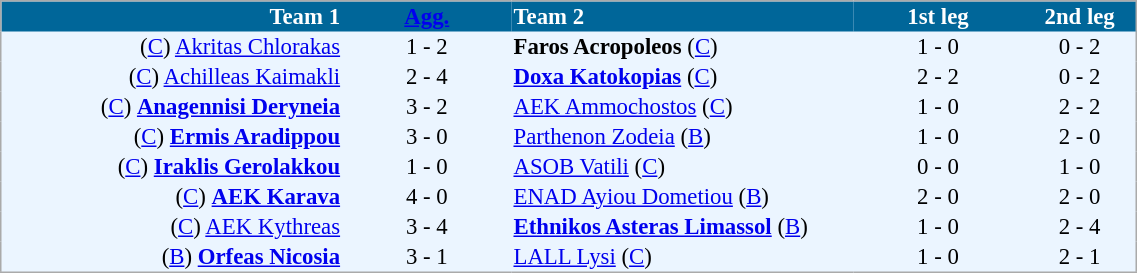<table cellspacing="0" style="background: #EBF5FF; border: 1px #aaa solid; border-collapse: collapse; font-size: 95%;" width=60%>
<tr bgcolor=#006699 style="color:white;">
<th width=30% align="right">Team 1</th>
<th width=15% align="center"><a href='#'>Agg.</a></th>
<th width=30% align="left">Team 2</th>
<th width=15% align="center">1st leg</th>
<th width=15% align="center">2nd leg</th>
</tr>
<tr>
<td align=right>(<a href='#'>C</a>) <a href='#'>Akritas Chlorakas</a></td>
<td align=center>1 - 2</td>
<td align=left><strong>Faros Acropoleos</strong> (<a href='#'>C</a>)</td>
<td align=center>1 - 0</td>
<td align=center>0 - 2</td>
</tr>
<tr>
<td align=right>(<a href='#'>C</a>) <a href='#'>Achilleas Kaimakli</a></td>
<td align=center>2 - 4</td>
<td align=left><strong><a href='#'>Doxa Katokopias</a></strong> (<a href='#'>C</a>)</td>
<td align=center>2 - 2</td>
<td align=center>0 - 2</td>
</tr>
<tr>
<td align=right>(<a href='#'>C</a>) <strong><a href='#'>Anagennisi Deryneia</a></strong></td>
<td align=center>3 - 2</td>
<td align=left><a href='#'>AEK Ammochostos</a> (<a href='#'>C</a>)</td>
<td align=center>1 - 0</td>
<td align=center>2 - 2</td>
</tr>
<tr>
<td align=right>(<a href='#'>C</a>) <strong><a href='#'>Ermis Aradippou</a></strong></td>
<td align=center>3 - 0</td>
<td align=left><a href='#'>Parthenon Zodeia</a> (<a href='#'>B</a>)</td>
<td align=center>1 - 0</td>
<td align=center>2 - 0</td>
</tr>
<tr>
<td align=right>(<a href='#'>C</a>) <strong><a href='#'>Iraklis Gerolakkou</a></strong></td>
<td align=center>1 - 0</td>
<td align=left><a href='#'>ASOB Vatili</a> (<a href='#'>C</a>)</td>
<td align=center>0 - 0</td>
<td align=center>1 - 0</td>
</tr>
<tr>
<td align=right>(<a href='#'>C</a>) <strong><a href='#'>AEK Karava</a></strong></td>
<td align=center>4 - 0</td>
<td align=left><a href='#'>ENAD Ayiou Dometiou</a> (<a href='#'>B</a>)</td>
<td align=center>2 - 0</td>
<td align=center>2 - 0</td>
</tr>
<tr>
<td align=right>(<a href='#'>C</a>) <a href='#'>AEK Kythreas</a></td>
<td align=center>3 - 4</td>
<td align=left><strong><a href='#'>Ethnikos Asteras Limassol</a></strong> (<a href='#'>B</a>)</td>
<td align=center>1 - 0</td>
<td align=center>2 - 4</td>
</tr>
<tr>
<td align=right>(<a href='#'>B</a>) <strong><a href='#'>Orfeas Nicosia</a></strong></td>
<td align=center>3 - 1</td>
<td align=left><a href='#'>LALL Lysi</a> (<a href='#'>C</a>)</td>
<td align=center>1 - 0</td>
<td align=center>2 - 1</td>
</tr>
<tr>
</tr>
</table>
